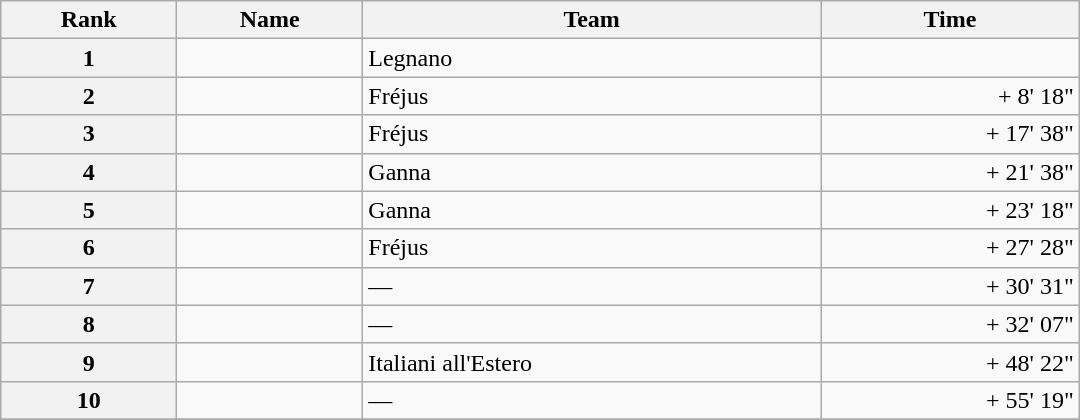<table class="wikitable" style="width:45em;margin-bottom:0;">
<tr>
<th>Rank</th>
<th>Name</th>
<th>Team</th>
<th>Time</th>
</tr>
<tr>
<th style="text-align:center">1</th>
<td> </td>
<td>Legnano</td>
<td align="right"></td>
</tr>
<tr>
<th style="text-align:center">2</th>
<td></td>
<td>Fréjus</td>
<td align="right">+ 8' 18"</td>
</tr>
<tr>
<th style="text-align:center">3</th>
<td></td>
<td>Fréjus</td>
<td align="right">+ 17' 38"</td>
</tr>
<tr>
<th style="text-align:center">4</th>
<td></td>
<td>Ganna</td>
<td align="right">+ 21' 38"</td>
</tr>
<tr>
<th style="text-align:center">5</th>
<td></td>
<td>Ganna</td>
<td align="right">+ 23' 18"</td>
</tr>
<tr>
<th style="text-align:center">6</th>
<td></td>
<td>Fréjus</td>
<td align="right">+ 27' 28"</td>
</tr>
<tr>
<th style="text-align:center">7</th>
<td></td>
<td>—</td>
<td align="right">+ 30' 31"</td>
</tr>
<tr>
<th style="text-align:center">8</th>
<td></td>
<td>—</td>
<td align="right">+ 32' 07"</td>
</tr>
<tr>
<th style="text-align:center">9</th>
<td></td>
<td>Italiani all'Estero</td>
<td align="right">+ 48' 22"</td>
</tr>
<tr>
<th style="text-align:center">10</th>
<td></td>
<td>—</td>
<td align="right">+ 55' 19"</td>
</tr>
<tr>
</tr>
</table>
